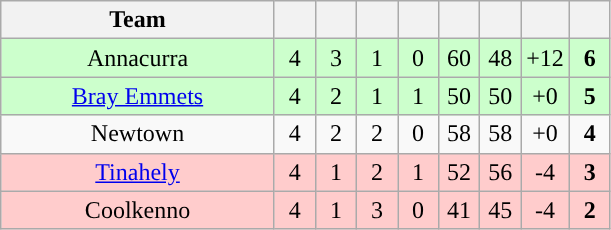<table class="wikitable" style="text-align:center">
<tr>
<th style="width:175px;">Team</th>
<th width="20"></th>
<th width="20"></th>
<th width="20"></th>
<th width="20"></th>
<th width="20"></th>
<th width="20"></th>
<th width="20"></th>
<th width="20"></th>
</tr>
<tr style="background:#cfc;">
<td>Annacurra</td>
<td>4</td>
<td>3</td>
<td>1</td>
<td>0</td>
<td>60</td>
<td>48</td>
<td>+12</td>
<td><strong>6</strong></td>
</tr>
<tr style="background:#cfc;">
<td><a href='#'>Bray Emmets</a></td>
<td>4</td>
<td>2</td>
<td>1</td>
<td>1</td>
<td>50</td>
<td>50</td>
<td>+0</td>
<td><strong>5</strong></td>
</tr>
<tr>
<td>Newtown</td>
<td>4</td>
<td>2</td>
<td>2</td>
<td>0</td>
<td>58</td>
<td>58</td>
<td>+0</td>
<td><strong>4</strong></td>
</tr>
<tr style="background:#fcc;">
<td><a href='#'>Tinahely</a></td>
<td>4</td>
<td>1</td>
<td>2</td>
<td>1</td>
<td>52</td>
<td>56</td>
<td>-4</td>
<td><strong>3</strong></td>
</tr>
<tr style="background:#fcc;">
<td>Coolkenno</td>
<td>4</td>
<td>1</td>
<td>3</td>
<td>0</td>
<td>41</td>
<td>45</td>
<td>-4</td>
<td><strong>2</strong></td>
</tr>
</table>
